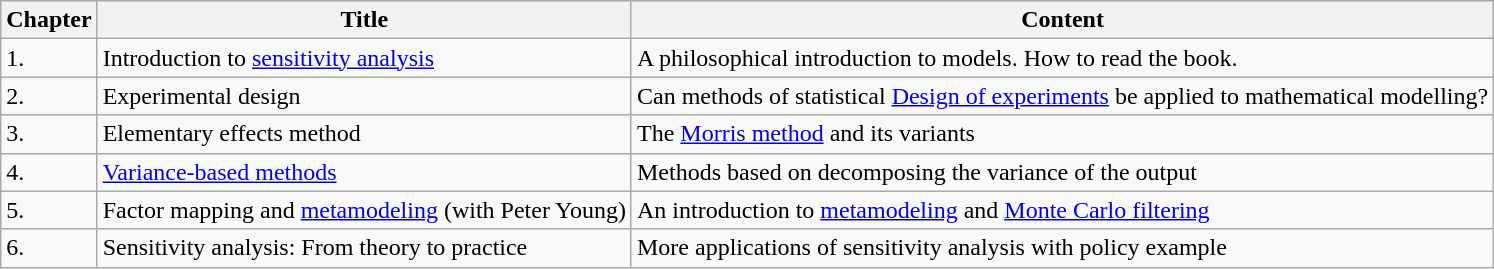<table class="wikitable">
<tr>
<th>Chapter</th>
<th>Title</th>
<th>Content</th>
</tr>
<tr>
<td>1.</td>
<td>Introduction to <a href='#'>sensitivity analysis</a></td>
<td>A philosophical introduction to models. How to read the book.</td>
</tr>
<tr>
<td>2.</td>
<td>Experimental design</td>
<td>Can methods of statistical <a href='#'>Design of experiments</a> be applied to mathematical modelling?</td>
</tr>
<tr>
<td>3.</td>
<td>Elementary effects method</td>
<td>The <a href='#'>Morris method</a> and its variants</td>
</tr>
<tr>
<td>4.</td>
<td><a href='#'>Variance-based methods</a></td>
<td>Methods based on decomposing the variance of the output</td>
</tr>
<tr>
<td>5.</td>
<td>Factor mapping and <a href='#'>metamodeling</a> (with Peter Young)</td>
<td>An introduction to <a href='#'>metamodeling</a> and <a href='#'>Monte Carlo filtering</a></td>
</tr>
<tr>
<td>6.</td>
<td>Sensitivity analysis: From theory to practice</td>
<td>More applications of sensitivity analysis with policy example</td>
</tr>
</table>
